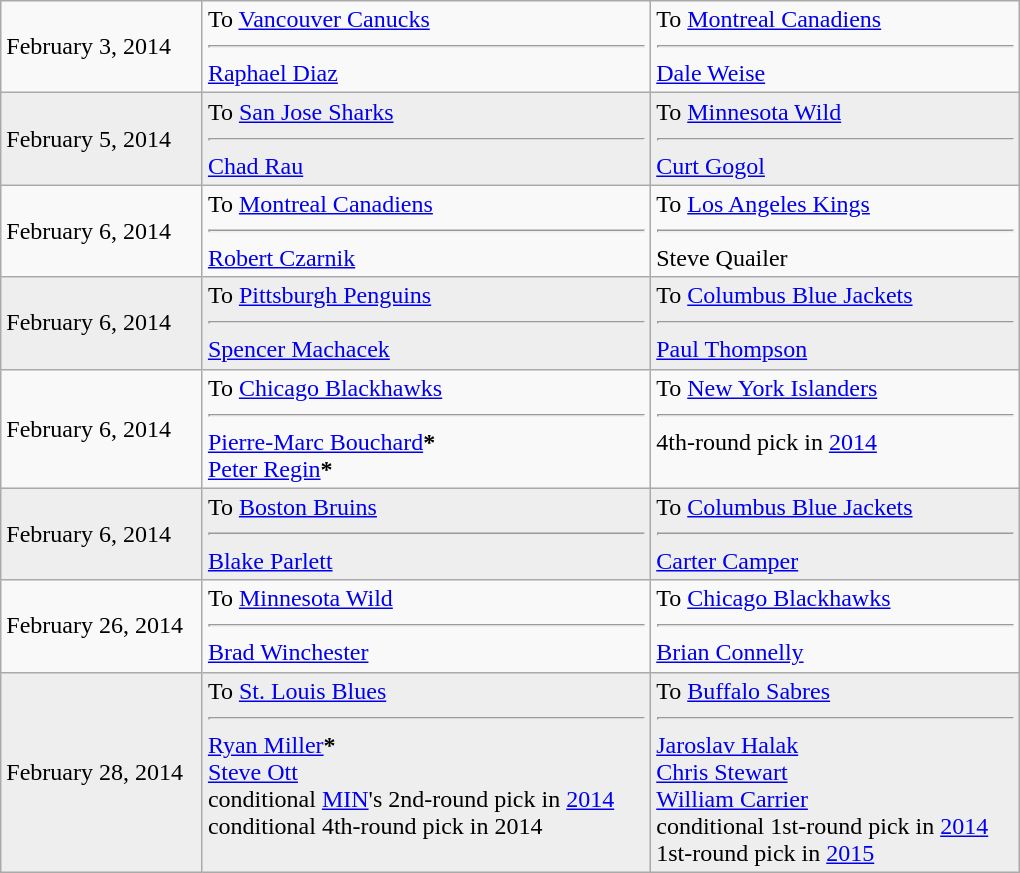<table class="wikitable" style="border:1px solid #999999; width:680px;">
<tr>
<td>February 3, 2014</td>
<td valign="top">To <a href='#'>Vancouver Canucks</a><hr><a href='#'>Raphael Diaz</a></td>
<td valign="top">To <a href='#'>Montreal Canadiens</a><hr><a href='#'>Dale Weise</a></td>
</tr>
<tr bgcolor="eeeeee">
<td>February 5, 2014</td>
<td valign="top">To <a href='#'>San Jose Sharks</a><hr><a href='#'>Chad Rau</a></td>
<td valign="top">To <a href='#'>Minnesota Wild</a><hr><a href='#'>Curt Gogol</a><br></td>
</tr>
<tr>
<td>February 6, 2014</td>
<td valign="top">To <a href='#'>Montreal Canadiens</a><hr><a href='#'>Robert Czarnik</a></td>
<td valign="top">To <a href='#'>Los Angeles Kings</a><hr>Steve Quailer</td>
</tr>
<tr bgcolor="eeeeee">
<td>February 6, 2014</td>
<td valign="top">To <a href='#'>Pittsburgh Penguins</a><hr><a href='#'>Spencer Machacek</a></td>
<td valign="top">To <a href='#'>Columbus Blue Jackets</a><hr><a href='#'>Paul Thompson</a></td>
</tr>
<tr>
<td>February 6, 2014</td>
<td valign="top">To <a href='#'>Chicago Blackhawks</a><hr><a href='#'>Pierre-Marc Bouchard</a><span><strong>*</strong></span><br><a href='#'>Peter Regin</a><span><strong>*</strong></span></td>
<td valign="top">To <a href='#'>New York Islanders</a><hr>4th-round pick in <a href='#'>2014</a></td>
</tr>
<tr bgcolor="eeeeee">
<td>February 6, 2014</td>
<td valign="top">To <a href='#'>Boston Bruins</a><hr><a href='#'>Blake Parlett</a></td>
<td valign="top">To <a href='#'>Columbus Blue Jackets</a><hr><a href='#'>Carter Camper</a></td>
</tr>
<tr>
<td>February 26, 2014</td>
<td valign="top">To <a href='#'>Minnesota Wild</a><hr><a href='#'>Brad Winchester</a></td>
<td valign="top">To <a href='#'>Chicago Blackhawks</a><hr><a href='#'>Brian Connelly</a></td>
</tr>
<tr bgcolor="eeeeee">
<td>February 28, 2014</td>
<td valign="top">To <a href='#'>St. Louis Blues</a><hr><a href='#'>Ryan Miller</a><span><strong>*</strong></span><br><a href='#'>Steve Ott</a><br>conditional <a href='#'>MIN</a>'s 2nd-round pick in <a href='#'>2014</a><br>conditional 4th-round pick in 2014</td>
<td valign="top">To <a href='#'>Buffalo Sabres</a><hr><a href='#'>Jaroslav Halak</a><br><a href='#'>Chris Stewart</a><br><a href='#'>William Carrier</a><br>conditional 1st-round pick in <a href='#'>2014</a><br>1st-round pick in <a href='#'>2015</a></td>
</tr>
</table>
